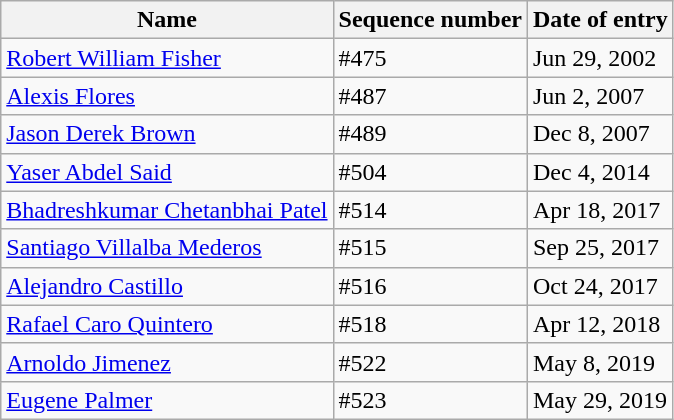<table class="wikitable">
<tr>
<th>Name</th>
<th>Sequence number</th>
<th>Date of entry</th>
</tr>
<tr>
<td><a href='#'>Robert William Fisher</a></td>
<td>#475</td>
<td>Jun 29, 2002</td>
</tr>
<tr>
<td><a href='#'>Alexis Flores</a></td>
<td>#487</td>
<td>Jun 2, 2007</td>
</tr>
<tr>
<td><a href='#'>Jason Derek Brown</a></td>
<td>#489</td>
<td>Dec 8, 2007</td>
</tr>
<tr>
<td><a href='#'>Yaser Abdel Said</a></td>
<td>#504</td>
<td>Dec 4, 2014</td>
</tr>
<tr>
<td><a href='#'>Bhadreshkumar Chetanbhai Patel</a></td>
<td>#514</td>
<td>Apr 18, 2017</td>
</tr>
<tr>
<td><a href='#'>Santiago Villalba Mederos</a></td>
<td>#515</td>
<td>Sep 25, 2017</td>
</tr>
<tr>
<td><a href='#'>Alejandro Castillo</a></td>
<td>#516</td>
<td>Oct 24, 2017</td>
</tr>
<tr>
<td><a href='#'>Rafael Caro Quintero</a></td>
<td>#518</td>
<td>Apr 12, 2018</td>
</tr>
<tr>
<td><a href='#'>Arnoldo Jimenez</a></td>
<td>#522</td>
<td>May 8, 2019</td>
</tr>
<tr>
<td><a href='#'>Eugene Palmer</a></td>
<td>#523</td>
<td>May 29, 2019</td>
</tr>
</table>
